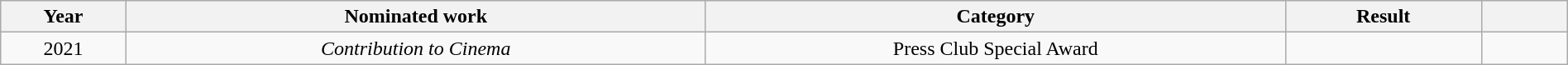<table class="wikitable" width=100%>
<tr>
<th width=8%>Year</th>
<th width=37%>Nominated work</th>
<th width=37%>Category</th>
<th width=12.5%>Result</th>
<th width=5.5%></th>
</tr>
<tr>
<td style="text-align:center;">2021</td>
<td style="text-align:center;"><em>Contribution to Cinema</em></td>
<td style="text-align: center;">Press Club Special Award</td>
<td></td>
<td style="text-align: center;"></td>
</tr>
</table>
